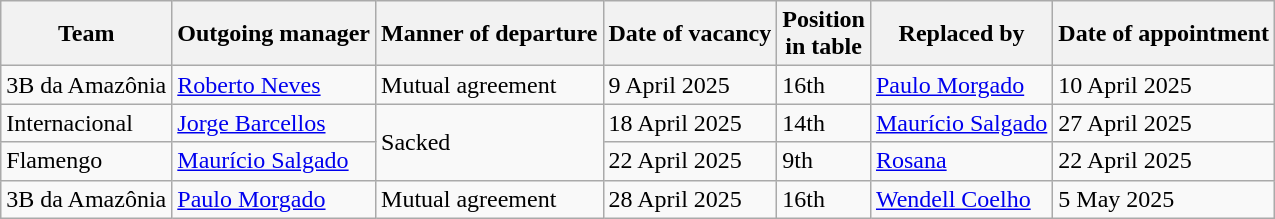<table class="wikitable" border="1">
<tr>
<th>Team</th>
<th>Outgoing manager</th>
<th>Manner of departure</th>
<th>Date of vacancy</th>
<th>Position<br>in table</th>
<th>Replaced by</th>
<th>Date of appointment</th>
</tr>
<tr>
<td>3B da Amazônia</td>
<td> <a href='#'>Roberto Neves</a></td>
<td>Mutual agreement</td>
<td>9 April 2025</td>
<td>16th</td>
<td> <a href='#'>Paulo Morgado</a></td>
<td>10 April 2025</td>
</tr>
<tr>
<td>Internacional</td>
<td> <a href='#'>Jorge Barcellos</a></td>
<td rowspan=2>Sacked</td>
<td>18 April 2025</td>
<td>14th</td>
<td> <a href='#'>Maurício Salgado</a> </td>
<td>27 April 2025</td>
</tr>
<tr>
<td>Flamengo</td>
<td> <a href='#'>Maurício Salgado</a></td>
<td>22 April 2025</td>
<td>9th</td>
<td> <a href='#'>Rosana</a></td>
<td>22 April 2025</td>
</tr>
<tr>
<td>3B da Amazônia</td>
<td> <a href='#'>Paulo Morgado</a></td>
<td>Mutual agreement</td>
<td>28 April 2025</td>
<td>16th</td>
<td> <a href='#'>Wendell Coelho</a> </td>
<td>5 May 2025<br></td>
</tr>
</table>
